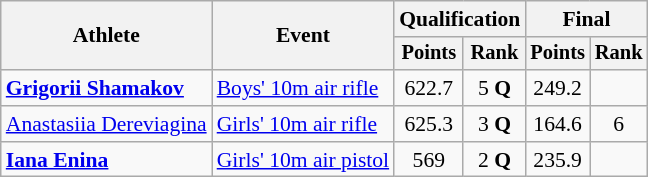<table class="wikitable" style="text-align:center;font-size:90%">
<tr>
<th rowspan=2>Athlete</th>
<th rowspan=2>Event</th>
<th colspan=2>Qualification</th>
<th colspan=2>Final</th>
</tr>
<tr style="font-size:95%">
<th>Points</th>
<th>Rank</th>
<th>Points</th>
<th>Rank</th>
</tr>
<tr>
<td align=left><strong><a href='#'>Grigorii Shamakov</a></strong></td>
<td align=left><a href='#'>Boys' 10m air rifle</a></td>
<td>622.7</td>
<td>5 <strong>Q</strong></td>
<td>249.2</td>
<td></td>
</tr>
<tr>
<td align=left><a href='#'>Anastasiia Dereviagina</a></td>
<td align=left><a href='#'>Girls' 10m air rifle</a></td>
<td>625.3</td>
<td>3 <strong>Q</strong></td>
<td>164.6</td>
<td>6</td>
</tr>
<tr>
<td align=left><strong><a href='#'>Iana Enina</a></strong></td>
<td align=left><a href='#'>Girls' 10m air pistol</a></td>
<td>569</td>
<td>2 <strong>Q</strong></td>
<td>235.9</td>
<td></td>
</tr>
</table>
